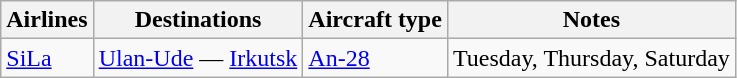<table class="wikitable">
<tr>
<th>Airlines</th>
<th>Destinations</th>
<th>Aircraft type</th>
<th>Notes</th>
</tr>
<tr>
<td> <a href='#'>SiLa</a></td>
<td><a href='#'>Ulan-Ude</a> — <a href='#'>Irkutsk</a></td>
<td><a href='#'>An-28</a></td>
<td>Tuesday, Thursday, Saturday</td>
</tr>
</table>
